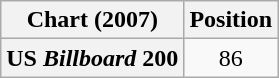<table class="wikitable plainrowheaders" style="text-align:center">
<tr>
<th scope="col">Chart (2007)</th>
<th scope="col">Position</th>
</tr>
<tr>
<th scope="row">US <em>Billboard</em> 200</th>
<td>86</td>
</tr>
</table>
